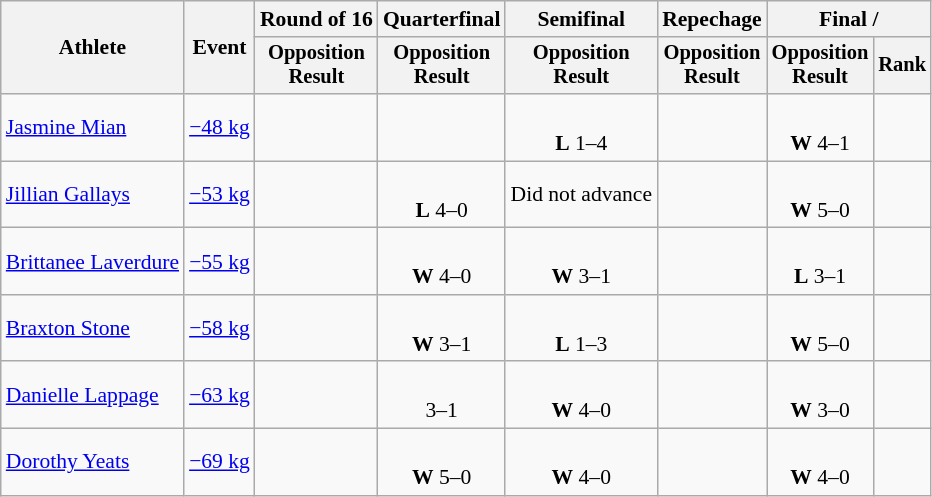<table class="wikitable" style="font-size:90%">
<tr>
<th rowspan=2>Athlete</th>
<th rowspan=2>Event</th>
<th>Round of 16</th>
<th>Quarterfinal</th>
<th>Semifinal</th>
<th>Repechage</th>
<th colspan=2>Final / </th>
</tr>
<tr style="font-size: 95%">
<th>Opposition<br>Result</th>
<th>Opposition<br>Result</th>
<th>Opposition<br>Result</th>
<th>Opposition<br>Result</th>
<th>Opposition<br>Result</th>
<th>Rank</th>
</tr>
<tr align=center>
<td align=left><a href='#'>Jasmine Mian</a></td>
<td align=left><a href='#'>−48 kg</a></td>
<td></td>
<td></td>
<td><br><strong>L</strong> 1–4 <sup></sup></td>
<td></td>
<td><br><strong>W</strong> 4–1 <sup></sup></td>
<td></td>
</tr>
<tr align=center>
<td align=left><a href='#'>Jillian Gallays</a></td>
<td align=left><a href='#'>−53 kg</a></td>
<td></td>
<td><br><strong>L</strong> 4–0 <sup></sup></td>
<td>Did not advance</td>
<td></td>
<td><br><strong>W</strong> 5–0 <sup></sup></td>
<td></td>
</tr>
<tr align=center>
<td align=left><a href='#'>Brittanee Laverdure</a></td>
<td align=left><a href='#'>−55 kg</a></td>
<td></td>
<td><br><strong>W</strong> 4–0 <sup></sup></td>
<td><br><strong>W</strong> 3–1 <sup></sup></td>
<td></td>
<td><br><strong>L</strong> 3–1 <sup></sup></td>
<td></td>
</tr>
<tr align=center>
<td align=left><a href='#'>Braxton Stone</a></td>
<td align=left><a href='#'>−58 kg</a></td>
<td></td>
<td><br><strong>W</strong> 3–1 <sup></sup></td>
<td><br><strong>L</strong> 1–3 <sup></sup></td>
<td></td>
<td><br><strong>W</strong> 5–0 <sup></sup></td>
<td></td>
</tr>
<tr align=center>
<td align=left><a href='#'>Danielle Lappage</a></td>
<td align=left><a href='#'>−63 kg</a></td>
<td></td>
<td><br> 3–1 <sup></sup></td>
<td><br><strong>W</strong> 4–0 <sup></sup></td>
<td></td>
<td><br><strong>W</strong> 3–0 <sup></sup></td>
<td></td>
</tr>
<tr align=center>
<td align=left><a href='#'>Dorothy Yeats</a></td>
<td align=left><a href='#'>−69 kg</a></td>
<td></td>
<td><br><strong>W</strong> 5–0 <sup></sup></td>
<td><br><strong>W</strong> 4–0 <sup></sup></td>
<td></td>
<td><br><strong>W</strong> 4–0 <sup></sup></td>
<td></td>
</tr>
</table>
